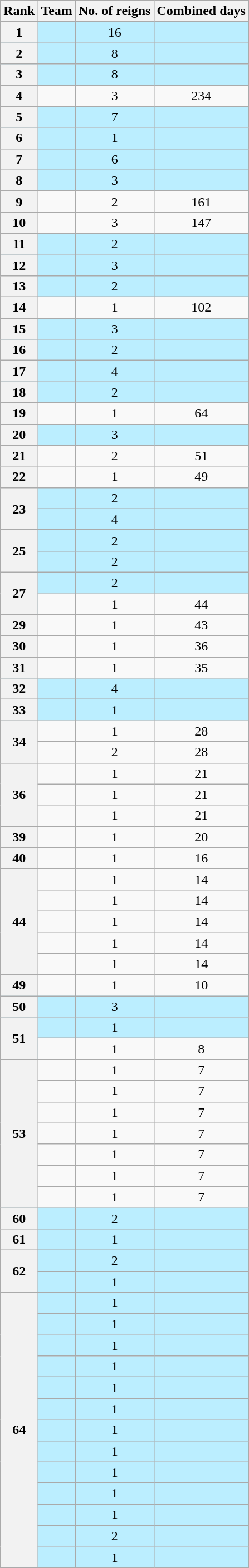<table class="wikitable sortable" style="text-align: center">
<tr>
<th data-sort-type="number" scope="col">Rank</th>
<th scope="col">Team</th>
<th data-sort-type="number" scope="col">No. of reigns</th>
<th data-sort-type="number" scope="col">Combined days</th>
</tr>
<tr style="background-color:#bbeeff">
<th scope=row>1</th>
<td></td>
<td>16</td>
<td></td>
</tr>
<tr style="background-color:#bbeeff">
<th scope=row>2</th>
<td></td>
<td>8</td>
<td></td>
</tr>
<tr style="background-color:#bbeeff">
<th scope=row>3</th>
<td></td>
<td>8</td>
<td></td>
</tr>
<tr>
<th scope=row>4</th>
<td></td>
<td>3</td>
<td>234</td>
</tr>
<tr style="background-color:#bbeeff">
<th scope=row>5</th>
<td></td>
<td>7</td>
<td></td>
</tr>
<tr style="background-color:#bbeeff">
<th scope=row>6</th>
<td></td>
<td>1</td>
<td></td>
</tr>
<tr style="background-color:#bbeeff">
<th scope=row>7</th>
<td></td>
<td>6</td>
<td></td>
</tr>
<tr style="background-color:#bbeeff">
<th scope=row>8</th>
<td></td>
<td>3</td>
<td></td>
</tr>
<tr>
<th scope=row>9</th>
<td></td>
<td>2</td>
<td>161</td>
</tr>
<tr>
<th scope=row>10</th>
<td></td>
<td>3</td>
<td>147</td>
</tr>
<tr style="background-color:#bbeeff">
<th scope=row>11</th>
<td></td>
<td>2</td>
<td></td>
</tr>
<tr style="background-color:#bbeeff">
<th scope=row>12</th>
<td></td>
<td>3</td>
<td></td>
</tr>
<tr style="background-color:#bbeeff">
<th scope=row>13</th>
<td></td>
<td>2</td>
<td></td>
</tr>
<tr>
<th scope=row>14</th>
<td></td>
<td>1</td>
<td>102</td>
</tr>
<tr style="background-color:#bbeeff">
<th scope=row>15</th>
<td></td>
<td>3</td>
<td></td>
</tr>
<tr style="background-color:#bbeeff">
<th scope=row>16</th>
<td></td>
<td>2</td>
<td></td>
</tr>
<tr style="background-color:#bbeeff">
<th scope=row>17</th>
<td></td>
<td>4</td>
<td></td>
</tr>
<tr style="background-color:#bbeeff">
<th scope=row>18</th>
<td></td>
<td>2</td>
<td></td>
</tr>
<tr>
<th scope=row>19</th>
<td></td>
<td>1</td>
<td>64</td>
</tr>
<tr style="background-color:#bbeeff">
<th scope=row>20</th>
<td></td>
<td>3</td>
<td></td>
</tr>
<tr>
<th scope=row>21</th>
<td></td>
<td>2</td>
<td>51</td>
</tr>
<tr>
<th scope=row>22</th>
<td></td>
<td>1</td>
<td>49</td>
</tr>
<tr style="background-color:#bbeeff">
<th scope=row rowspan=2>23</th>
<td></td>
<td>2</td>
<td></td>
</tr>
<tr style="background-color:#bbeeff">
<td></td>
<td>4</td>
<td></td>
</tr>
<tr style="background-color:#bbeeff">
<th scope=row rowspan=2>25</th>
<td></td>
<td>2</td>
<td></td>
</tr>
<tr style="background-color:#bbeeff">
<td></td>
<td>2</td>
<td></td>
</tr>
<tr style="background-color:#bbeeff">
<th scope=row rowspan=2>27</th>
<td></td>
<td>2</td>
<td></td>
</tr>
<tr>
<td></td>
<td>1</td>
<td>44</td>
</tr>
<tr>
<th scope=row>29</th>
<td></td>
<td>1</td>
<td>43</td>
</tr>
<tr>
<th scope=row>30</th>
<td></td>
<td>1</td>
<td>36</td>
</tr>
<tr>
<th scope=row>31</th>
<td></td>
<td>1</td>
<td>35</td>
</tr>
<tr style="background-color:#bbeeff">
<th scope=row>32</th>
<td></td>
<td>4</td>
<td></td>
</tr>
<tr style="background-color:#bbeeff">
<th scope=row>33</th>
<td></td>
<td>1</td>
<td></td>
</tr>
<tr>
<th scope=row rowspan=2>34</th>
<td></td>
<td>1</td>
<td>28</td>
</tr>
<tr>
<td></td>
<td>2</td>
<td>28</td>
</tr>
<tr>
<th scope=row rowspan=3>36</th>
<td></td>
<td>1</td>
<td>21</td>
</tr>
<tr>
<td></td>
<td>1</td>
<td>21</td>
</tr>
<tr>
<td></td>
<td>1</td>
<td>21</td>
</tr>
<tr>
<th scope=row>39</th>
<td></td>
<td>1</td>
<td>20</td>
</tr>
<tr>
<th scope=row>40</th>
<td></td>
<td>1</td>
<td>16</td>
</tr>
<tr>
<th scope=row rowspan=5>44</th>
<td></td>
<td>1</td>
<td>14</td>
</tr>
<tr>
<td></td>
<td>1</td>
<td>14</td>
</tr>
<tr>
<td></td>
<td>1</td>
<td>14</td>
</tr>
<tr>
<td></td>
<td>1</td>
<td>14</td>
</tr>
<tr>
<td></td>
<td>1</td>
<td>14</td>
</tr>
<tr>
<th scope=row>49</th>
<td></td>
<td>1</td>
<td>10</td>
</tr>
<tr style="background-color:#bbeeff">
<th scope=row>50</th>
<td></td>
<td>3</td>
<td></td>
</tr>
<tr style="background-color:#bbeeff">
<th scope=row rowspan=2>51</th>
<td></td>
<td>1</td>
<td></td>
</tr>
<tr>
<td></td>
<td>1</td>
<td>8</td>
</tr>
<tr>
<th scope=row rowspan=7>53</th>
<td></td>
<td>1</td>
<td>7</td>
</tr>
<tr>
<td></td>
<td>1</td>
<td>7</td>
</tr>
<tr>
<td></td>
<td>1</td>
<td>7</td>
</tr>
<tr>
<td></td>
<td>1</td>
<td>7</td>
</tr>
<tr>
<td></td>
<td>1</td>
<td>7</td>
</tr>
<tr>
<td></td>
<td>1</td>
<td>7</td>
</tr>
<tr>
<td></td>
<td>1</td>
<td>7</td>
</tr>
<tr style="background-color:#bbeeff">
<th scope=row>60</th>
<td></td>
<td>2</td>
<td></td>
</tr>
<tr style="background-color:#bbeeff">
<th scope=row>61</th>
<td></td>
<td>1</td>
<td></td>
</tr>
<tr style="background-color:#bbeeff">
<th scope=row rowspan=2>62</th>
<td></td>
<td>2</td>
<td></td>
</tr>
<tr style="background-color:#bbeeff">
<td></td>
<td>1</td>
<td></td>
</tr>
<tr style="background-color:#bbeeff">
<th scope=row rowspan=13>64</th>
<td></td>
<td>1</td>
<td></td>
</tr>
<tr style="background-color:#bbeeff">
<td></td>
<td>1</td>
<td></td>
</tr>
<tr style="background-color:#bbeeff">
<td></td>
<td>1</td>
<td></td>
</tr>
<tr style="background-color:#bbeeff">
<td></td>
<td>1</td>
<td></td>
</tr>
<tr style="background-color:#bbeeff">
<td></td>
<td>1</td>
<td></td>
</tr>
<tr style="background-color:#bbeeff">
<td></td>
<td>1</td>
<td></td>
</tr>
<tr style="background-color:#bbeeff">
<td></td>
<td>1</td>
<td></td>
</tr>
<tr style="background-color:#bbeeff">
<td></td>
<td>1</td>
<td></td>
</tr>
<tr style="background-color:#bbeeff">
<td></td>
<td>1</td>
<td></td>
</tr>
<tr style="background-color:#bbeeff">
<td></td>
<td>1</td>
<td></td>
</tr>
<tr style="background-color:#bbeeff">
<td></td>
<td>1</td>
<td></td>
</tr>
<tr style="background-color:#bbeeff">
<td></td>
<td>2</td>
<td></td>
</tr>
<tr style="background-color:#bbeeff">
<td></td>
<td>1</td>
<td></td>
</tr>
</table>
